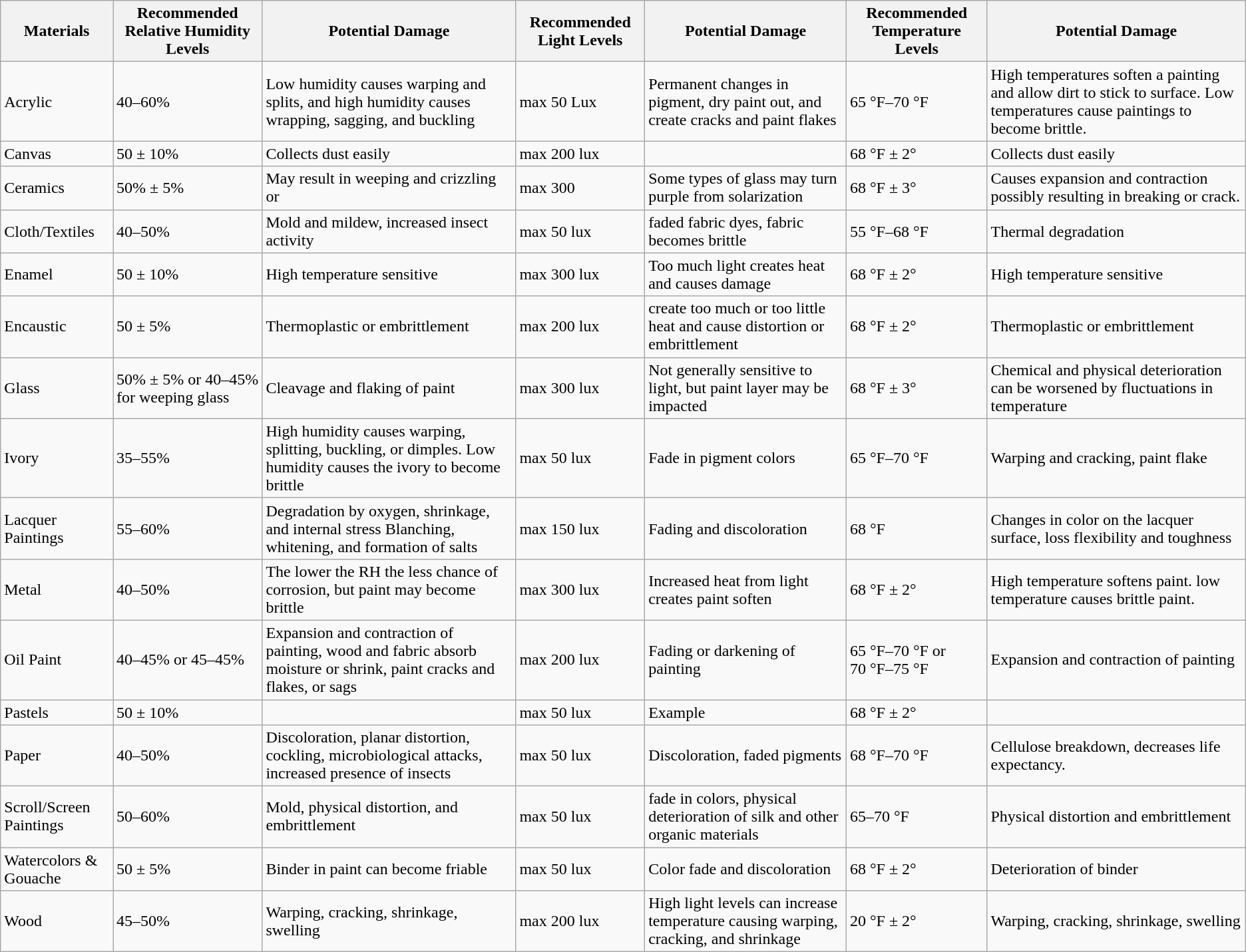<table class="wikitable">
<tr>
<th>Materials</th>
<th>Recommended Relative Humidity Levels</th>
<th>Potential Damage</th>
<th>Recommended Light Levels</th>
<th>Potential Damage</th>
<th>Recommended Temperature Levels</th>
<th>Potential Damage</th>
</tr>
<tr>
<td>Acrylic</td>
<td>40–60%</td>
<td>Low humidity causes warping and splits, and high humidity causes wrapping, sagging, and buckling</td>
<td>max 50 Lux</td>
<td>Permanent changes in pigment, dry paint out, and create cracks and paint flakes</td>
<td>65 °F–70 °F</td>
<td>High temperatures soften a painting and allow dirt to stick to surface. Low temperatures cause paintings to become brittle.</td>
</tr>
<tr>
<td>Canvas</td>
<td>50 ± 10%</td>
<td>Collects dust easily</td>
<td>max 200 lux</td>
<td></td>
<td>68 °F ± 2°</td>
<td>Collects dust easily</td>
</tr>
<tr>
<td>Ceramics</td>
<td>50% ± 5%</td>
<td>May result in weeping and crizzling or</td>
<td>max 300</td>
<td>Some types of glass may turn purple from solarization</td>
<td>68 °F ± 3°</td>
<td>Causes expansion and contraction possibly resulting in breaking or crack.</td>
</tr>
<tr>
<td>Cloth/Textiles</td>
<td>40–50%</td>
<td>Mold and mildew, increased insect activity</td>
<td>max 50 lux</td>
<td>faded fabric dyes, fabric becomes brittle</td>
<td>55 °F–68 °F</td>
<td>Thermal degradation</td>
</tr>
<tr>
<td>Enamel</td>
<td>50 ± 10%</td>
<td>High temperature sensitive</td>
<td>max 300 lux</td>
<td>Too much light creates heat and causes damage</td>
<td>68 °F ± 2°</td>
<td>High temperature sensitive</td>
</tr>
<tr>
<td>Encaustic</td>
<td>50 ± 5%</td>
<td>Thermoplastic or embrittlement</td>
<td>max 200 lux</td>
<td>create too much or too little heat and cause distortion or embrittlement</td>
<td>68 °F ± 2°</td>
<td>Thermoplastic or embrittlement</td>
</tr>
<tr>
<td>Glass</td>
<td>50% ± 5% or 40–45% for weeping glass</td>
<td>Cleavage and flaking of paint</td>
<td>max 300 lux</td>
<td>Not generally sensitive to light, but paint layer may be impacted</td>
<td>68 °F ± 3°</td>
<td>Chemical and physical deterioration can be worsened by fluctuations in temperature</td>
</tr>
<tr>
<td>Ivory</td>
<td>35–55%</td>
<td>High humidity causes warping, splitting, buckling, or dimples. Low humidity causes the ivory to become brittle</td>
<td>max 50 lux</td>
<td>Fade in pigment colors</td>
<td>65 °F–70 °F</td>
<td>Warping and cracking, paint flake</td>
</tr>
<tr>
<td>Lacquer Paintings</td>
<td>55–60%</td>
<td>Degradation by oxygen, shrinkage, and internal stress Blanching, whitening, and formation of salts</td>
<td>max 150 lux</td>
<td>Fading and discoloration</td>
<td>68 °F</td>
<td>Changes in color on the lacquer surface, loss flexibility and toughness</td>
</tr>
<tr>
<td>Metal</td>
<td>40–50%</td>
<td>The lower the RH the less chance of corrosion, but paint may become brittle</td>
<td>max 300 lux</td>
<td>Increased heat from light creates paint soften</td>
<td>68 °F ± 2°</td>
<td>High temperature softens paint. low temperature causes brittle paint.</td>
</tr>
<tr>
<td>Oil Paint</td>
<td>40–45% or 45–45%</td>
<td>Expansion and contraction of painting, wood and fabric absorb moisture or shrink, paint cracks and flakes, or sags</td>
<td>max 200 lux</td>
<td>Fading or darkening of painting</td>
<td>65 °F–70 °F or 70 °F–75 °F</td>
<td>Expansion and contraction of painting</td>
</tr>
<tr>
<td>Pastels</td>
<td>50 ± 10%</td>
<td></td>
<td>max 50 lux</td>
<td>Example</td>
<td>68 °F ± 2°</td>
<td></td>
</tr>
<tr>
<td>Paper</td>
<td>40–50%</td>
<td>Discoloration, planar distortion, cockling, microbiological attacks, increased presence of insects</td>
<td>max 50 lux</td>
<td>Discoloration, faded pigments</td>
<td>68 °F–70 °F</td>
<td>Cellulose breakdown, decreases life expectancy.</td>
</tr>
<tr>
<td>Scroll/Screen Paintings</td>
<td>50–60%</td>
<td>Mold, physical distortion, and embrittlement</td>
<td>max 50 lux</td>
<td>fade in colors, physical deterioration of silk and other organic materials</td>
<td>65–70 °F</td>
<td>Physical distortion and embrittlement</td>
</tr>
<tr>
<td>Watercolors & Gouache</td>
<td>50 ± 5%</td>
<td>Binder in paint can become friable</td>
<td>max 50 lux</td>
<td>Color fade and discoloration</td>
<td>68 °F ± 2°</td>
<td>Deterioration of binder</td>
</tr>
<tr>
<td>Wood</td>
<td>45–50%</td>
<td>Warping, cracking, shrinkage, swelling</td>
<td>max 200 lux</td>
<td>High light levels can increase temperature causing warping, cracking, and shrinkage</td>
<td>20 °F ± 2°</td>
<td>Warping, cracking, shrinkage, swelling</td>
</tr>
</table>
